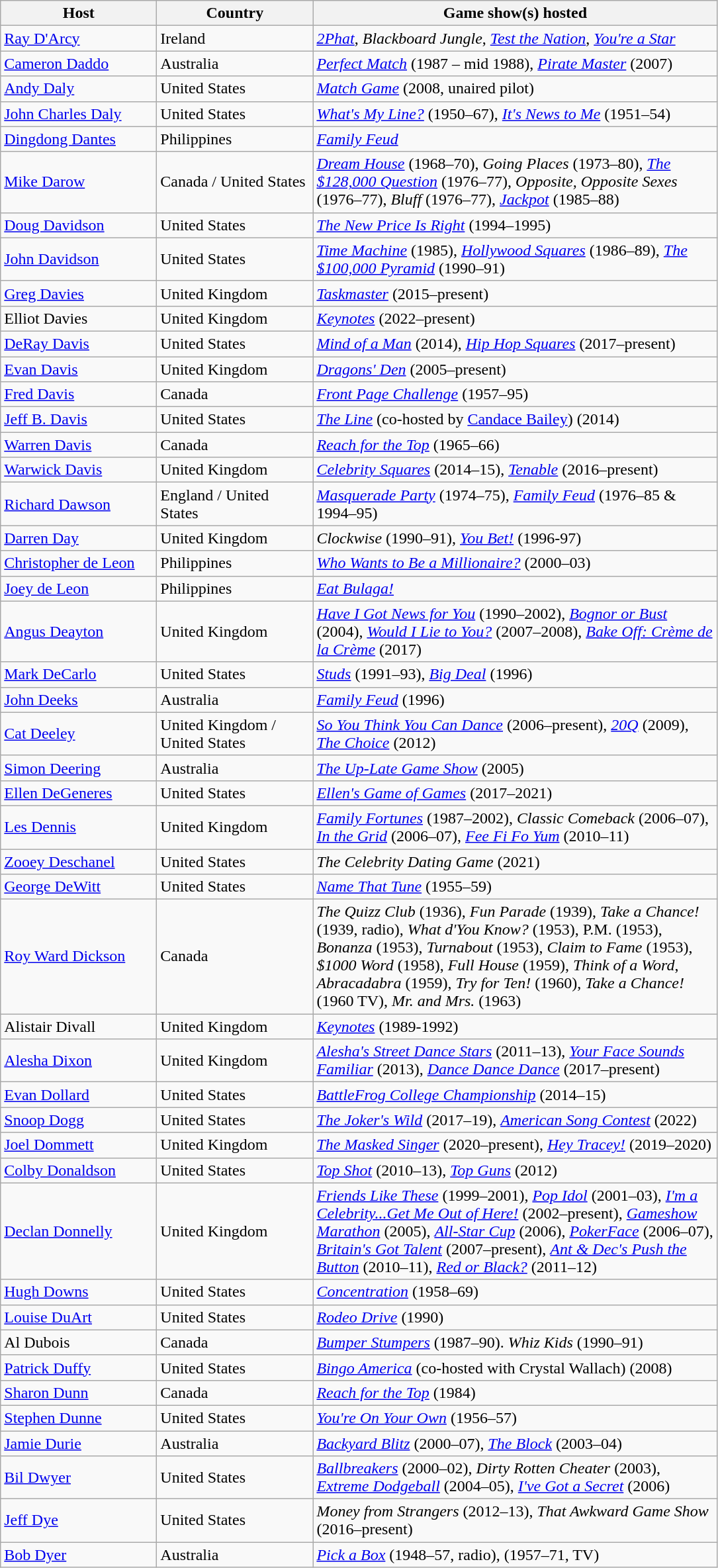<table class="wikitable sortable">
<tr ">
<th style="width:150px;">Host</th>
<th style="width:150px;">Country</th>
<th style="width:400px;">Game show(s) hosted</th>
</tr>
<tr>
<td><a href='#'>Ray D'Arcy</a></td>
<td>Ireland</td>
<td><em><a href='#'>2Phat</a></em>, <em>Blackboard Jungle</em>, <em><a href='#'>Test the Nation</a></em>, <em><a href='#'>You're a Star</a></em></td>
</tr>
<tr>
<td><a href='#'>Cameron Daddo</a></td>
<td>Australia</td>
<td><em><a href='#'>Perfect Match</a></em> (1987 – mid 1988), <em><a href='#'>Pirate Master</a></em> (2007)</td>
</tr>
<tr>
<td><a href='#'>Andy Daly</a></td>
<td>United States</td>
<td><em><a href='#'>Match Game</a></em> (2008, unaired pilot)</td>
</tr>
<tr>
<td><a href='#'>John Charles Daly</a></td>
<td>United States</td>
<td><em><a href='#'>What's My Line?</a></em> (1950–67), <em><a href='#'>It's News to Me</a></em> (1951–54)</td>
</tr>
<tr>
<td><a href='#'>Dingdong Dantes</a></td>
<td>Philippines</td>
<td><em><a href='#'>Family Feud</a></em></td>
</tr>
<tr>
<td><a href='#'>Mike Darow</a></td>
<td>Canada / United States</td>
<td><em><a href='#'>Dream House</a></em> (1968–70), <em>Going Places</em> (1973–80), <em><a href='#'>The $128,000 Question</a></em> (1976–77), <em>Opposite, Opposite Sexes</em> (1976–77), <em>Bluff</em> (1976–77), <em><a href='#'>Jackpot</a></em> (1985–88)</td>
</tr>
<tr>
<td><a href='#'>Doug Davidson</a></td>
<td>United States</td>
<td><em><a href='#'>The New Price Is Right</a></em> (1994–1995)</td>
</tr>
<tr>
<td><a href='#'>John Davidson</a></td>
<td>United States</td>
<td><em><a href='#'>Time Machine</a></em> (1985), <em><a href='#'>Hollywood Squares</a></em> (1986–89), <em><a href='#'>The $100,000 Pyramid</a></em> (1990–91)</td>
</tr>
<tr>
<td><a href='#'>Greg Davies</a></td>
<td>United Kingdom</td>
<td><em><a href='#'>Taskmaster</a></em> (2015–present)</td>
</tr>
<tr>
<td>Elliot Davies</td>
<td>United Kingdom</td>
<td><em><a href='#'>Keynotes</a></em> (2022–present)</td>
</tr>
<tr>
<td><a href='#'>DeRay Davis</a></td>
<td>United States</td>
<td><em><a href='#'>Mind of a Man</a></em> (2014), <em><a href='#'>Hip Hop Squares</a></em> (2017–present)</td>
</tr>
<tr>
<td><a href='#'>Evan Davis</a></td>
<td>United Kingdom</td>
<td><em><a href='#'>Dragons' Den</a></em> (2005–present)</td>
</tr>
<tr>
<td><a href='#'>Fred Davis</a></td>
<td>Canada</td>
<td><em><a href='#'>Front Page Challenge</a></em> (1957–95)</td>
</tr>
<tr>
<td><a href='#'>Jeff B. Davis</a></td>
<td>United States</td>
<td><em><a href='#'>The Line</a></em> (co-hosted by <a href='#'>Candace Bailey</a>) (2014)</td>
</tr>
<tr>
<td><a href='#'>Warren Davis</a></td>
<td>Canada</td>
<td><em><a href='#'>Reach for the Top</a></em> (1965–66)</td>
</tr>
<tr>
<td><a href='#'>Warwick Davis</a></td>
<td>United Kingdom</td>
<td><em><a href='#'>Celebrity Squares</a></em> (2014–15), <em><a href='#'>Tenable</a></em> (2016–present)</td>
</tr>
<tr>
<td><a href='#'>Richard Dawson</a></td>
<td>England / United States</td>
<td><em><a href='#'>Masquerade Party</a></em> (1974–75), <em><a href='#'>Family Feud</a></em> (1976–85 & 1994–95)</td>
</tr>
<tr>
<td><a href='#'>Darren Day</a></td>
<td>United Kingdom</td>
<td><em>Clockwise</em> (1990–91), <em><a href='#'>You Bet!</a></em> (1996-97)</td>
</tr>
<tr>
<td><a href='#'>Christopher de Leon</a></td>
<td>Philippines</td>
<td><em><a href='#'>Who Wants to Be a Millionaire?</a></em> (2000–03)</td>
</tr>
<tr>
<td><a href='#'>Joey de Leon</a></td>
<td>Philippines</td>
<td><em><a href='#'>Eat Bulaga!</a></em></td>
</tr>
<tr>
<td><a href='#'>Angus Deayton</a></td>
<td>United Kingdom</td>
<td><em><a href='#'>Have I Got News for You</a></em> (1990–2002), <em><a href='#'>Bognor or Bust</a></em> (2004), <em><a href='#'>Would I Lie to You?</a></em> (2007–2008), <em><a href='#'>Bake Off: Crème de la Crème</a></em> (2017)</td>
</tr>
<tr>
<td><a href='#'>Mark DeCarlo</a></td>
<td>United States</td>
<td><em><a href='#'>Studs</a></em> (1991–93), <em><a href='#'>Big Deal</a></em> (1996)</td>
</tr>
<tr>
<td><a href='#'>John Deeks</a></td>
<td>Australia</td>
<td><em><a href='#'>Family Feud</a></em> (1996)</td>
</tr>
<tr>
<td><a href='#'>Cat Deeley</a></td>
<td>United Kingdom / United States</td>
<td><em><a href='#'>So You Think You Can Dance</a></em> (2006–present), <em><a href='#'>20Q</a></em> (2009), <em><a href='#'>The Choice</a></em> (2012)</td>
</tr>
<tr>
<td><a href='#'>Simon Deering</a></td>
<td>Australia</td>
<td><em><a href='#'>The Up-Late Game Show</a></em> (2005)</td>
</tr>
<tr>
<td><a href='#'>Ellen DeGeneres</a></td>
<td>United States</td>
<td><em><a href='#'>Ellen's Game of Games</a></em> (2017–2021)</td>
</tr>
<tr>
<td><a href='#'>Les Dennis</a></td>
<td>United Kingdom</td>
<td><em><a href='#'>Family Fortunes</a></em> (1987–2002), <em>Classic Comeback</em> (2006–07), <em><a href='#'>In the Grid</a></em> (2006–07), <em><a href='#'>Fee Fi Fo Yum</a></em> (2010–11)</td>
</tr>
<tr>
<td><a href='#'>Zooey Deschanel</a></td>
<td>United States</td>
<td><em>The Celebrity Dating Game</em> (2021)</td>
</tr>
<tr>
<td><a href='#'>George DeWitt</a></td>
<td>United States</td>
<td><em><a href='#'>Name That Tune</a></em> (1955–59)</td>
</tr>
<tr>
<td><a href='#'>Roy Ward Dickson</a></td>
<td>Canada</td>
<td><em>The Quizz Club</em> (1936), <em>Fun Parade</em> (1939), <em>Take a Chance!</em> (1939, radio), <em>What d'You Know?</em> (1953), P.M. (1953), <em>Bonanza</em> (1953), <em>Turnabout</em> (1953), <em>Claim to Fame</em> (1953), <em>$1000 Word</em> (1958), <em>Full House</em> (1959), <em>Think of a Word</em>, <em>Abracadabra</em> (1959), <em>Try for Ten!</em> (1960), <em>Take a Chance!</em> (1960 TV), <em>Mr. and Mrs.</em> (1963)</td>
</tr>
<tr>
<td>Alistair Divall</td>
<td>United Kingdom</td>
<td><em><a href='#'>Keynotes</a></em> (1989-1992)</td>
</tr>
<tr>
<td><a href='#'>Alesha Dixon</a></td>
<td>United Kingdom</td>
<td><em><a href='#'>Alesha's Street Dance Stars</a></em> (2011–13), <em><a href='#'>Your Face Sounds Familiar</a></em> (2013), <em><a href='#'>Dance Dance Dance</a></em> (2017–present)</td>
</tr>
<tr>
<td><a href='#'>Evan Dollard</a></td>
<td>United States</td>
<td><em><a href='#'>BattleFrog College Championship</a></em> (2014–15)</td>
</tr>
<tr>
<td><a href='#'>Snoop Dogg</a></td>
<td>United States</td>
<td><em><a href='#'>The Joker's Wild</a></em> (2017–19), <em><a href='#'>American Song Contest</a></em> (2022)</td>
</tr>
<tr>
<td><a href='#'>Joel Dommett</a></td>
<td>United Kingdom</td>
<td><em><a href='#'>The Masked Singer</a></em> (2020–present), <em><a href='#'>Hey Tracey!</a></em> (2019–2020)</td>
</tr>
<tr>
<td><a href='#'>Colby Donaldson</a></td>
<td>United States</td>
<td><em><a href='#'>Top Shot</a></em> (2010–13), <em><a href='#'>Top Guns</a></em> (2012)</td>
</tr>
<tr>
<td><a href='#'>Declan Donnelly</a></td>
<td>United Kingdom</td>
<td><em><a href='#'>Friends Like These</a></em> (1999–2001), <em><a href='#'>Pop Idol</a></em> (2001–03), <em><a href='#'>I'm a Celebrity...Get Me Out of Here!</a></em> (2002–present), <em><a href='#'>Gameshow Marathon</a></em> (2005), <em><a href='#'>All-Star Cup</a></em> (2006), <em><a href='#'>PokerFace</a></em> (2006–07), <em><a href='#'>Britain's Got Talent</a></em> (2007–present), <em><a href='#'>Ant & Dec's Push the Button</a></em> (2010–11), <em><a href='#'>Red or Black?</a></em> (2011–12)</td>
</tr>
<tr>
<td><a href='#'>Hugh Downs</a></td>
<td>United States</td>
<td><em><a href='#'>Concentration</a></em> (1958–69)</td>
</tr>
<tr>
<td><a href='#'>Louise DuArt</a></td>
<td>United States</td>
<td><em><a href='#'>Rodeo Drive</a></em> (1990)</td>
</tr>
<tr>
<td>Al Dubois</td>
<td>Canada</td>
<td><em><a href='#'>Bumper Stumpers</a></em> (1987–90). <em>Whiz Kids</em> (1990–91)</td>
</tr>
<tr>
<td><a href='#'>Patrick Duffy</a></td>
<td>United States</td>
<td><em><a href='#'>Bingo America</a></em> (co-hosted with Crystal Wallach) (2008)</td>
</tr>
<tr>
<td><a href='#'>Sharon Dunn</a></td>
<td>Canada</td>
<td><em><a href='#'>Reach for the Top</a></em> (1984)</td>
</tr>
<tr>
<td><a href='#'>Stephen Dunne</a></td>
<td>United States</td>
<td><em><a href='#'>You're On Your Own</a></em> (1956–57)</td>
</tr>
<tr>
<td><a href='#'>Jamie Durie</a></td>
<td>Australia</td>
<td><em><a href='#'>Backyard Blitz</a></em> (2000–07), <em><a href='#'>The Block</a></em> (2003–04)</td>
</tr>
<tr>
<td><a href='#'>Bil Dwyer</a></td>
<td>United States</td>
<td><em><a href='#'>Ballbreakers</a></em> (2000–02), <em>Dirty Rotten Cheater</em> (2003), <em><a href='#'>Extreme Dodgeball</a></em> (2004–05), <em><a href='#'>I've Got a Secret</a></em> (2006)</td>
</tr>
<tr>
<td><a href='#'>Jeff Dye</a></td>
<td>United States</td>
<td><em>Money from Strangers</em> (2012–13), <em>That Awkward Game Show</em> (2016–present)</td>
</tr>
<tr>
<td><a href='#'>Bob Dyer</a></td>
<td>Australia</td>
<td><em><a href='#'>Pick a Box</a></em> (1948–57, radio), (1957–71, TV)</td>
</tr>
</table>
